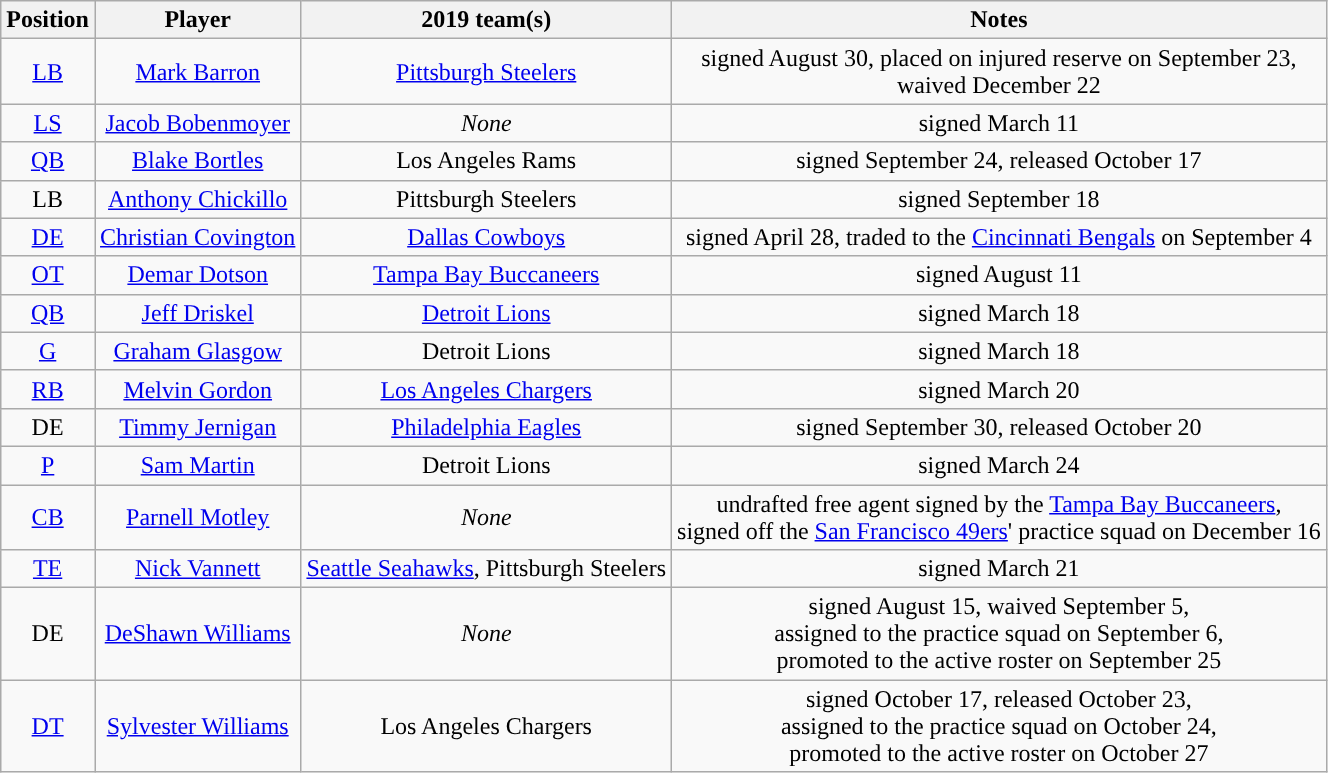<table class="wikitable" style="text-align:center">
<tr>
<th>Position</th>
<th>Player</th>
<th>2019 team(s)</th>
<th>Notes</th>
</tr>
<tr>
<td><a href='#'>LB</a></td>
<td><a href='#'>Mark Barron</a></td>
<td><a href='#'>Pittsburgh Steelers</a></td>
<td>signed August 30, placed on injured reserve on September 23,<br>waived December 22</td>
</tr>
<tr>
<td><a href='#'>LS</a></td>
<td><a href='#'>Jacob Bobenmoyer</a></td>
<td><em>None</em></td>
<td>signed March 11</td>
</tr>
<tr>
<td><a href='#'>QB</a></td>
<td><a href='#'>Blake Bortles</a></td>
<td>Los Angeles Rams</td>
<td>signed September 24, released October 17</td>
</tr>
<tr>
<td>LB</td>
<td><a href='#'>Anthony Chickillo</a></td>
<td>Pittsburgh Steelers </td>
<td>signed September 18</td>
</tr>
<tr>
<td><a href='#'>DE</a></td>
<td><a href='#'>Christian Covington</a></td>
<td><a href='#'>Dallas Cowboys</a></td>
<td>signed April 28, traded to the <a href='#'>Cincinnati Bengals</a> on September 4</td>
</tr>
<tr>
<td><a href='#'>OT</a></td>
<td><a href='#'>Demar Dotson</a></td>
<td><a href='#'>Tampa Bay Buccaneers</a></td>
<td>signed August 11</td>
</tr>
<tr>
<td><a href='#'>QB</a></td>
<td><a href='#'>Jeff Driskel</a></td>
<td><a href='#'>Detroit Lions</a></td>
<td>signed March 18</td>
</tr>
<tr>
<td><a href='#'>G</a></td>
<td><a href='#'>Graham Glasgow</a></td>
<td>Detroit Lions</td>
<td>signed March 18</td>
</tr>
<tr>
<td><a href='#'>RB</a></td>
<td><a href='#'>Melvin Gordon</a></td>
<td><a href='#'>Los Angeles Chargers</a></td>
<td>signed March 20</td>
</tr>
<tr>
<td>DE</td>
<td><a href='#'>Timmy Jernigan</a></td>
<td><a href='#'>Philadelphia Eagles</a></td>
<td>signed September 30, released October 20</td>
</tr>
<tr>
<td><a href='#'>P</a></td>
<td><a href='#'>Sam Martin</a></td>
<td>Detroit Lions</td>
<td>signed March 24</td>
</tr>
<tr>
<td><a href='#'>CB</a></td>
<td><a href='#'>Parnell Motley</a></td>
<td><em>None</em></td>
<td>undrafted free agent signed by the <a href='#'>Tampa Bay Buccaneers</a>,<br>signed off the <a href='#'>San Francisco 49ers</a>' practice squad on December 16</td>
</tr>
<tr>
<td><a href='#'>TE</a></td>
<td><a href='#'>Nick Vannett</a></td>
<td><a href='#'>Seattle Seahawks</a>, Pittsburgh Steelers</td>
<td>signed March 21</td>
</tr>
<tr>
<td>DE</td>
<td><a href='#'>DeShawn Williams</a></td>
<td><em>None</em></td>
<td>signed August 15, waived September 5,<br>assigned to the practice squad on September 6,<br>promoted to the active roster on September 25</td>
</tr>
<tr>
<td><a href='#'>DT</a></td>
<td><a href='#'>Sylvester Williams</a></td>
<td>Los Angeles Chargers</td>
<td>signed October 17, released October 23,<br>assigned to the practice squad on October 24,<br>promoted to the active roster on October 27</td>
</tr>
</table>
